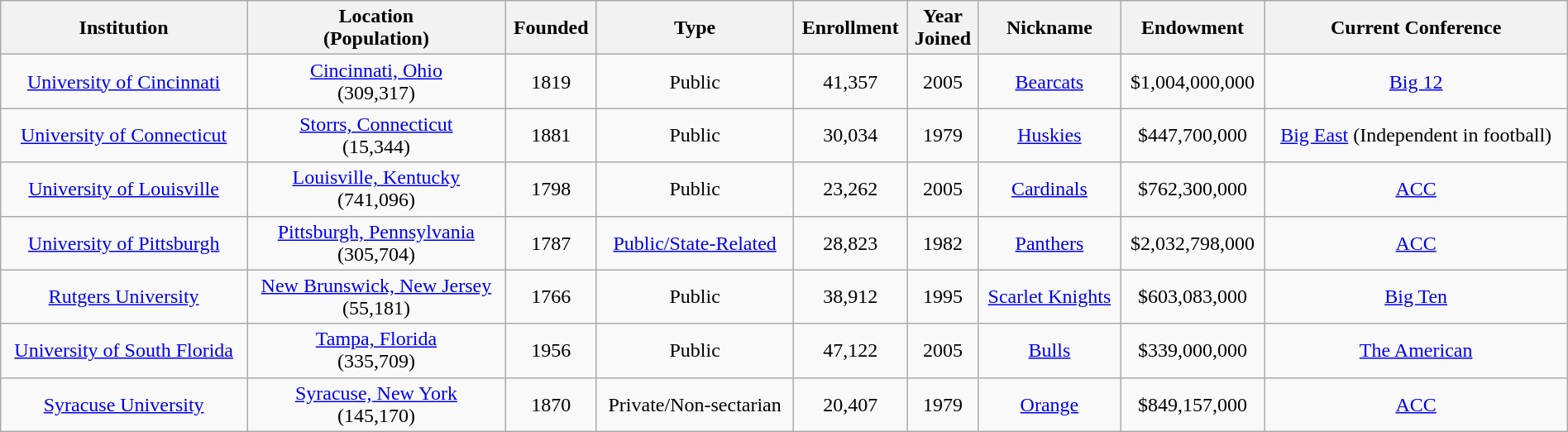<table class="wikitable sortable"  style="text-align:center; width:100%;">
<tr>
<th>Institution</th>
<th>Location<br>(Population)</th>
<th>Founded</th>
<th>Type</th>
<th>Enrollment</th>
<th>Year<br>Joined</th>
<th>Nickname</th>
<th>Endowment</th>
<th>Current Conference</th>
</tr>
<tr>
<td><a href='#'>University of Cincinnati</a></td>
<td><a href='#'>Cincinnati, Ohio</a><br>(309,317)</td>
<td>1819</td>
<td>Public</td>
<td>41,357</td>
<td>2005</td>
<td><a href='#'>Bearcats</a></td>
<td>$1,004,000,000</td>
<td><a href='#'>Big 12</a></td>
</tr>
<tr>
<td><a href='#'>University of Connecticut</a></td>
<td><a href='#'>Storrs, Connecticut</a><br>(15,344)</td>
<td>1881</td>
<td>Public</td>
<td>30,034</td>
<td>1979</td>
<td><a href='#'>Huskies</a></td>
<td>$447,700,000</td>
<td><a href='#'>Big East</a> (Independent in football)</td>
</tr>
<tr>
<td><a href='#'>University of Louisville</a></td>
<td><a href='#'>Louisville, Kentucky</a><br>(741,096)</td>
<td>1798</td>
<td>Public</td>
<td>23,262</td>
<td>2005</td>
<td><a href='#'>Cardinals</a></td>
<td>$762,300,000</td>
<td><a href='#'>ACC</a></td>
</tr>
<tr>
<td><a href='#'>University of Pittsburgh</a></td>
<td><a href='#'>Pittsburgh, Pennsylvania</a><br>(305,704)</td>
<td>1787</td>
<td><a href='#'>Public/State-Related</a></td>
<td>28,823</td>
<td>1982</td>
<td><a href='#'>Panthers</a></td>
<td>$2,032,798,000</td>
<td><a href='#'>ACC</a></td>
</tr>
<tr>
<td><a href='#'>Rutgers University</a></td>
<td><a href='#'>New Brunswick, New Jersey</a><br>(55,181)</td>
<td>1766</td>
<td>Public</td>
<td>38,912</td>
<td>1995</td>
<td><a href='#'>Scarlet Knights</a></td>
<td>$603,083,000</td>
<td><a href='#'>Big Ten</a></td>
</tr>
<tr>
<td><a href='#'>University of South Florida</a></td>
<td><a href='#'>Tampa, Florida</a><br>(335,709)</td>
<td>1956</td>
<td>Public</td>
<td>47,122</td>
<td>2005</td>
<td><a href='#'>Bulls</a></td>
<td>$339,000,000</td>
<td><a href='#'>The American</a></td>
</tr>
<tr>
<td><a href='#'>Syracuse University</a></td>
<td><a href='#'>Syracuse, New York</a><br>(145,170)</td>
<td>1870</td>
<td>Private/Non-sectarian</td>
<td>20,407</td>
<td>1979</td>
<td><a href='#'>Orange</a></td>
<td>$849,157,000</td>
<td><a href='#'>ACC</a></td>
</tr>
</table>
